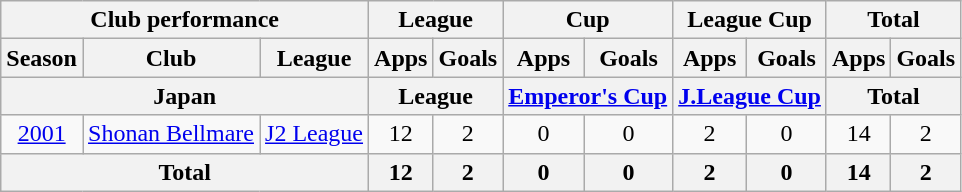<table class="wikitable" style="text-align:center;">
<tr>
<th colspan=3>Club performance</th>
<th colspan=2>League</th>
<th colspan=2>Cup</th>
<th colspan=2>League Cup</th>
<th colspan=2>Total</th>
</tr>
<tr>
<th>Season</th>
<th>Club</th>
<th>League</th>
<th>Apps</th>
<th>Goals</th>
<th>Apps</th>
<th>Goals</th>
<th>Apps</th>
<th>Goals</th>
<th>Apps</th>
<th>Goals</th>
</tr>
<tr>
<th colspan=3>Japan</th>
<th colspan=2>League</th>
<th colspan=2><a href='#'>Emperor's Cup</a></th>
<th colspan=2><a href='#'>J.League Cup</a></th>
<th colspan=2>Total</th>
</tr>
<tr>
<td><a href='#'>2001</a></td>
<td><a href='#'>Shonan Bellmare</a></td>
<td><a href='#'>J2 League</a></td>
<td>12</td>
<td>2</td>
<td>0</td>
<td>0</td>
<td>2</td>
<td>0</td>
<td>14</td>
<td>2</td>
</tr>
<tr>
<th colspan=3>Total</th>
<th>12</th>
<th>2</th>
<th>0</th>
<th>0</th>
<th>2</th>
<th>0</th>
<th>14</th>
<th>2</th>
</tr>
</table>
